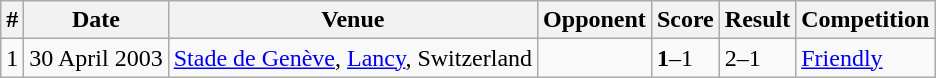<table class="wikitable sortable" style="font-size:100%">
<tr>
<th>#</th>
<th>Date</th>
<th>Venue</th>
<th>Opponent</th>
<th>Score</th>
<th>Result</th>
<th>Competition</th>
</tr>
<tr>
<td>1</td>
<td>30 April 2003</td>
<td><a href='#'>Stade de Genève</a>, <a href='#'>Lancy</a>, Switzerland</td>
<td></td>
<td><strong>1</strong>–1</td>
<td>2–1</td>
<td><a href='#'>Friendly</a></td>
</tr>
</table>
